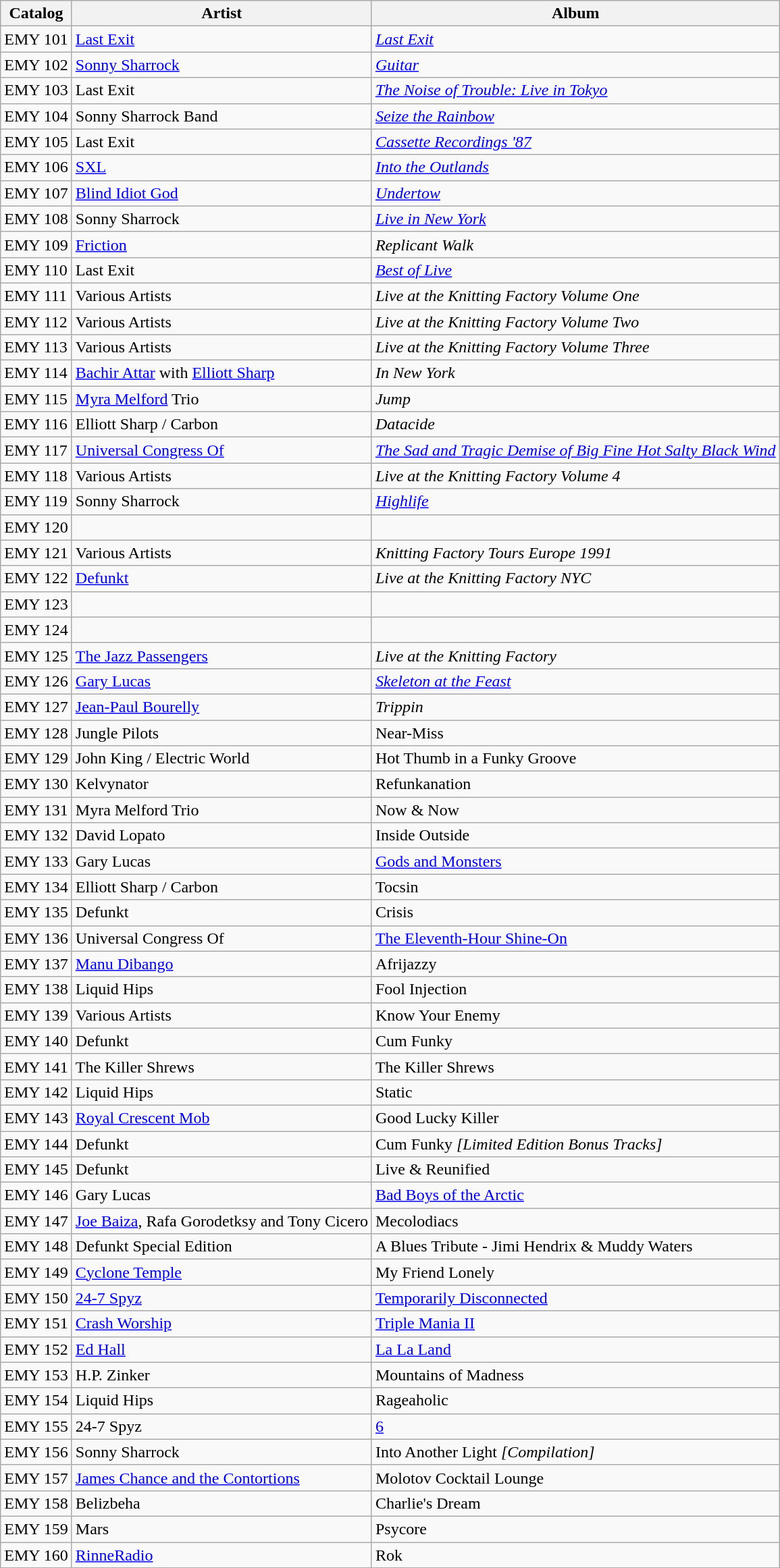<table class="wikitable sortable">
<tr>
<th>Catalog</th>
<th>Artist</th>
<th>Album</th>
</tr>
<tr>
<td>EMY 101</td>
<td><a href='#'>Last Exit</a></td>
<td><em><a href='#'>Last Exit</a></em></td>
</tr>
<tr>
<td>EMY 102</td>
<td><a href='#'>Sonny Sharrock</a></td>
<td><em><a href='#'>Guitar</a></em></td>
</tr>
<tr>
<td>EMY 103</td>
<td>Last Exit</td>
<td><em><a href='#'>The Noise of Trouble: Live in Tokyo</a></em></td>
</tr>
<tr>
<td>EMY 104</td>
<td>Sonny Sharrock Band</td>
<td><em><a href='#'>Seize the Rainbow</a></em></td>
</tr>
<tr>
<td>EMY 105</td>
<td>Last Exit</td>
<td><em><a href='#'>Cassette Recordings '87</a></em></td>
</tr>
<tr>
<td>EMY 106</td>
<td><a href='#'>SXL</a></td>
<td><em><a href='#'>Into the Outlands</a></em></td>
</tr>
<tr>
<td>EMY 107</td>
<td><a href='#'>Blind Idiot God</a></td>
<td><em><a href='#'>Undertow</a></em></td>
</tr>
<tr>
<td>EMY 108</td>
<td>Sonny Sharrock</td>
<td><em><a href='#'>Live in New York</a></em></td>
</tr>
<tr>
<td>EMY 109</td>
<td><a href='#'>Friction</a></td>
<td><em>Replicant Walk</em></td>
</tr>
<tr>
<td>EMY 110</td>
<td>Last Exit</td>
<td><em><a href='#'>Best of Live</a></em></td>
</tr>
<tr>
<td>EMY 111</td>
<td>Various Artists</td>
<td><em>Live at the Knitting Factory Volume One</em></td>
</tr>
<tr>
<td>EMY 112</td>
<td>Various Artists</td>
<td><em>Live at the Knitting Factory Volume Two</em></td>
</tr>
<tr>
<td>EMY 113</td>
<td>Various Artists</td>
<td><em>Live at the Knitting Factory Volume Three</em></td>
</tr>
<tr>
<td>EMY 114</td>
<td><a href='#'>Bachir Attar</a> with <a href='#'>Elliott Sharp</a></td>
<td><em>In New York</em></td>
</tr>
<tr>
<td>EMY 115</td>
<td><a href='#'>Myra Melford</a> Trio</td>
<td><em>Jump</em></td>
</tr>
<tr>
<td>EMY 116</td>
<td>Elliott Sharp / Carbon</td>
<td><em>Datacide</em></td>
</tr>
<tr>
<td>EMY 117</td>
<td><a href='#'>Universal Congress Of</a></td>
<td><em><a href='#'>The Sad and Tragic Demise of Big Fine Hot Salty Black Wind</a></em></td>
</tr>
<tr>
<td>EMY 118</td>
<td>Various Artists</td>
<td><em>Live at the Knitting Factory Volume 4</em></td>
</tr>
<tr>
<td>EMY 119</td>
<td>Sonny Sharrock</td>
<td><em><a href='#'>Highlife</a></em></td>
</tr>
<tr>
<td>EMY 120</td>
<td></td>
<td></td>
</tr>
<tr>
<td>EMY 121</td>
<td>Various Artists</td>
<td><em>Knitting Factory Tours Europe 1991</em></td>
</tr>
<tr>
<td>EMY 122</td>
<td><a href='#'>Defunkt</a></td>
<td><em>Live at the Knitting Factory NYC</em></td>
</tr>
<tr>
<td>EMY 123</td>
<td></td>
<td></td>
</tr>
<tr>
<td>EMY 124</td>
<td></td>
<td></td>
</tr>
<tr>
<td>EMY 125</td>
<td><a href='#'>The Jazz Passengers</a></td>
<td><em>Live at the Knitting Factory</em></td>
</tr>
<tr>
<td>EMY 126</td>
<td><a href='#'>Gary Lucas</a></td>
<td><em><a href='#'>Skeleton at the Feast</a></em></td>
</tr>
<tr>
<td>EMY 127</td>
<td><a href='#'>Jean-Paul Bourelly</a></td>
<td><em>Trippin<strong></td>
</tr>
<tr>
<td>EMY 128</td>
<td>Jungle Pilots</td>
<td></em>Near-Miss<em></td>
</tr>
<tr>
<td>EMY 129</td>
<td>John King / Electric World</td>
<td></em>Hot Thumb in a Funky Groove<em></td>
</tr>
<tr>
<td>EMY 130</td>
<td>Kelvynator</td>
<td></em>Refunkanation<em></td>
</tr>
<tr>
<td>EMY 131</td>
<td>Myra Melford Trio</td>
<td></em>Now & Now<em></td>
</tr>
<tr>
<td>EMY 132</td>
<td>David Lopato</td>
<td></em>Inside Outside<em></td>
</tr>
<tr>
<td>EMY 133</td>
<td>Gary Lucas</td>
<td></em><a href='#'>Gods and Monsters</a><em></td>
</tr>
<tr>
<td>EMY 134</td>
<td>Elliott Sharp / Carbon</td>
<td></em>Tocsin<em></td>
</tr>
<tr>
<td>EMY 135</td>
<td>Defunkt</td>
<td></em>Crisis<em></td>
</tr>
<tr>
<td>EMY 136</td>
<td>Universal Congress Of</td>
<td></em><a href='#'>The Eleventh-Hour Shine-On</a><em></td>
</tr>
<tr>
<td>EMY 137</td>
<td><a href='#'>Manu Dibango</a></td>
<td></em>Afrijazzy<em></td>
</tr>
<tr>
<td>EMY 138</td>
<td>Liquid Hips</td>
<td></em>Fool Injection<em></td>
</tr>
<tr>
<td>EMY 139</td>
<td>Various Artists</td>
<td></em>Know Your Enemy<em></td>
</tr>
<tr>
<td>EMY 140</td>
<td>Defunkt</td>
<td></em>Cum Funky<em></td>
</tr>
<tr>
<td>EMY 141</td>
<td>The Killer Shrews</td>
<td></em>The Killer Shrews<em></td>
</tr>
<tr>
<td>EMY 142</td>
<td>Liquid Hips</td>
<td></em>Static<em></td>
</tr>
<tr>
<td>EMY 143</td>
<td><a href='#'>Royal Crescent Mob</a></td>
<td></em>Good Lucky Killer<em></td>
</tr>
<tr>
<td>EMY 144</td>
<td>Defunkt</td>
<td></em>Cum Funky<em> [Limited Edition Bonus Tracks]</td>
</tr>
<tr>
<td>EMY 145</td>
<td>Defunkt</td>
<td></em>Live & Reunified<em></td>
</tr>
<tr>
<td>EMY 146</td>
<td>Gary Lucas</td>
<td></em><a href='#'>Bad Boys of the Arctic</a><em></td>
</tr>
<tr>
<td>EMY 147</td>
<td><a href='#'>Joe Baiza</a>, Rafa Gorodetksy and Tony Cicero</td>
<td></em>Mecolodiacs<em></td>
</tr>
<tr>
<td>EMY 148</td>
<td>Defunkt Special Edition</td>
<td></em>A Blues Tribute - Jimi Hendrix & Muddy Waters<em></td>
</tr>
<tr>
<td>EMY 149</td>
<td><a href='#'>Cyclone Temple</a></td>
<td></em>My Friend Lonely<em></td>
</tr>
<tr>
<td>EMY 150</td>
<td><a href='#'>24-7 Spyz</a></td>
<td></em><a href='#'>Temporarily Disconnected</a><em></td>
</tr>
<tr>
<td>EMY 151</td>
<td><a href='#'>Crash Worship</a></td>
<td></em><a href='#'>Triple Mania II</a><em></td>
</tr>
<tr>
<td>EMY 152</td>
<td><a href='#'>Ed Hall</a></td>
<td></em><a href='#'>La La Land</a><em></td>
</tr>
<tr>
<td>EMY 153</td>
<td>H.P. Zinker</td>
<td></em>Mountains of Madness<em></td>
</tr>
<tr>
<td>EMY 154</td>
<td>Liquid Hips</td>
<td></em>Rageaholic<em></td>
</tr>
<tr>
<td>EMY 155</td>
<td>24-7 Spyz</td>
<td></em><a href='#'>6</a><em></td>
</tr>
<tr>
<td>EMY 156</td>
<td>Sonny Sharrock</td>
<td></em>Into Another Light<em> [Compilation]</td>
</tr>
<tr>
<td>EMY 157</td>
<td><a href='#'>James Chance and the Contortions</a></td>
<td></em>Molotov Cocktail Lounge<em></td>
</tr>
<tr>
<td>EMY 158</td>
<td>Belizbeha</td>
<td></em>Charlie's Dream<em></td>
</tr>
<tr>
<td>EMY 159</td>
<td>Mars</td>
<td></em>Psycore<em></td>
</tr>
<tr>
<td>EMY 160</td>
<td><a href='#'>RinneRadio</a></td>
<td></em>Rok<em></td>
</tr>
</table>
